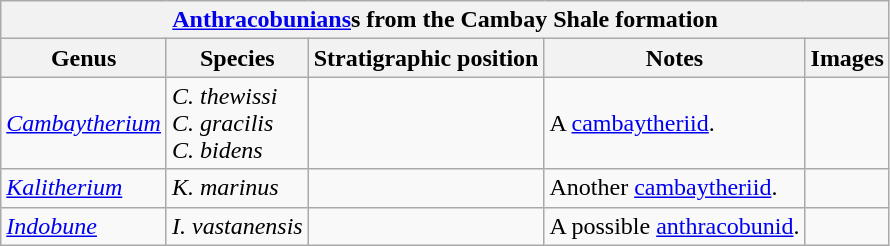<table class="wikitable" align="center">
<tr>
<th colspan="7" align="center"><strong><a href='#'>Anthracobunians</a>s from the Cambay Shale formation</strong></th>
</tr>
<tr>
<th>Genus</th>
<th>Species</th>
<th>Stratigraphic position</th>
<th>Notes</th>
<th>Images</th>
</tr>
<tr>
<td><em><a href='#'>Cambaytherium</a></em></td>
<td><em>C. thewissi<br>C. gracilis<br>C. bidens </em></td>
<td></td>
<td>A <a href='#'>cambaytheriid</a>.</td>
<td></td>
</tr>
<tr>
<td><em><a href='#'>Kalitherium</a></em></td>
<td><em>K. marinus </em></td>
<td></td>
<td>Another <a href='#'>cambaytheriid</a>.</td>
<td></td>
</tr>
<tr>
<td><em><a href='#'>Indobune</a></em></td>
<td><em>I. vastanensis </em></td>
<td></td>
<td>A possible <a href='#'>anthracobunid</a>.</td>
<td></td>
</tr>
</table>
